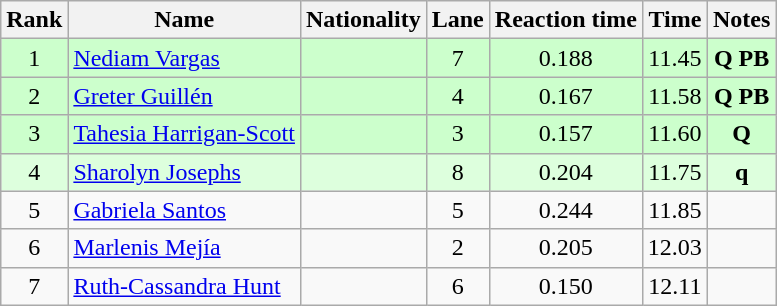<table class="wikitable sortable" style="text-align:center">
<tr>
<th>Rank</th>
<th>Name</th>
<th>Nationality</th>
<th>Lane</th>
<th>Reaction time</th>
<th>Time</th>
<th>Notes</th>
</tr>
<tr bgcolor=ccffcc>
<td>1</td>
<td align=left><a href='#'>Nediam Vargas</a></td>
<td align=left></td>
<td>7</td>
<td>0.188</td>
<td>11.45</td>
<td><strong>Q PB</strong></td>
</tr>
<tr bgcolor=ccffcc>
<td>2</td>
<td align=left><a href='#'>Greter Guillén</a></td>
<td align=left></td>
<td>4</td>
<td>0.167</td>
<td>11.58</td>
<td><strong>Q PB</strong></td>
</tr>
<tr bgcolor=ccffcc>
<td>3</td>
<td align=left><a href='#'>Tahesia Harrigan-Scott</a></td>
<td align=left></td>
<td>3</td>
<td>0.157</td>
<td>11.60</td>
<td><strong>Q</strong></td>
</tr>
<tr bgcolor=ddffdd>
<td>4</td>
<td align=left><a href='#'>Sharolyn Josephs</a></td>
<td align=left></td>
<td>8</td>
<td>0.204</td>
<td>11.75</td>
<td><strong>q</strong></td>
</tr>
<tr>
<td>5</td>
<td align=left><a href='#'>Gabriela Santos</a></td>
<td align=left></td>
<td>5</td>
<td>0.244</td>
<td>11.85</td>
<td></td>
</tr>
<tr>
<td>6</td>
<td align=left><a href='#'>Marlenis Mejía</a></td>
<td align=left></td>
<td>2</td>
<td>0.205</td>
<td>12.03</td>
<td></td>
</tr>
<tr>
<td>7</td>
<td align=left><a href='#'>Ruth-Cassandra Hunt</a></td>
<td align=left></td>
<td>6</td>
<td>0.150</td>
<td>12.11</td>
<td></td>
</tr>
</table>
